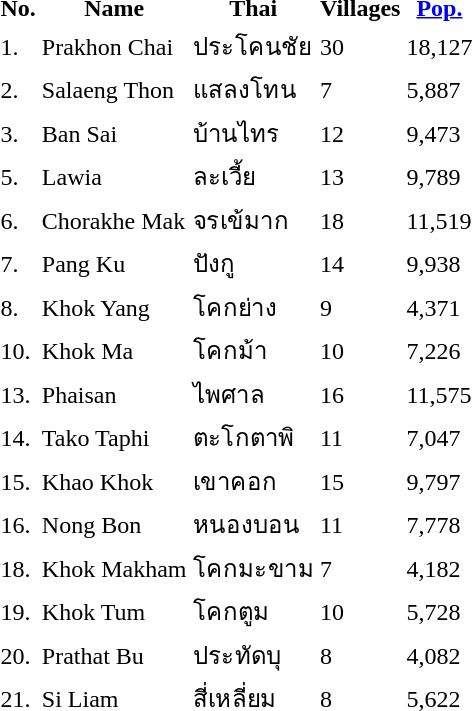<table>
<tr>
<th>No.</th>
<th>Name</th>
<th>Thai</th>
<th>Villages</th>
<th><a href='#'>Pop.</a></th>
</tr>
<tr>
<td>1.</td>
<td>Prakhon Chai</td>
<td>ประโคนชัย</td>
<td>30</td>
<td>18,127</td>
<td></td>
</tr>
<tr>
<td>2.</td>
<td>Salaeng Thon</td>
<td>แสลงโทน</td>
<td>7</td>
<td>5,887</td>
<td></td>
</tr>
<tr>
<td>3.</td>
<td>Ban Sai</td>
<td>บ้านไทร</td>
<td>12</td>
<td>9,473</td>
<td></td>
</tr>
<tr>
<td>5.</td>
<td>Lawia</td>
<td>ละเวี้ย</td>
<td>13</td>
<td>9,789</td>
<td></td>
</tr>
<tr>
<td>6.</td>
<td>Chorakhe Mak</td>
<td>จรเข้มาก</td>
<td>18</td>
<td>11,519</td>
<td></td>
</tr>
<tr>
<td>7.</td>
<td>Pang Ku</td>
<td>ปังกู</td>
<td>14</td>
<td>9,938</td>
<td></td>
</tr>
<tr>
<td>8.</td>
<td>Khok Yang</td>
<td>โคกย่าง</td>
<td>9</td>
<td>4,371</td>
<td></td>
</tr>
<tr>
<td>10.</td>
<td>Khok Ma</td>
<td>โคกม้า</td>
<td>10</td>
<td>7,226</td>
<td></td>
</tr>
<tr>
<td>13.</td>
<td>Phaisan</td>
<td>ไพศาล</td>
<td>16</td>
<td>11,575</td>
<td></td>
</tr>
<tr>
<td>14.</td>
<td>Tako Taphi</td>
<td>ตะโกตาพิ</td>
<td>11</td>
<td>7,047</td>
<td></td>
</tr>
<tr>
<td>15.</td>
<td>Khao Khok</td>
<td>เขาคอก</td>
<td>15</td>
<td>9,797</td>
<td></td>
</tr>
<tr>
<td>16.</td>
<td>Nong Bon</td>
<td>หนองบอน</td>
<td>11</td>
<td>7,778</td>
<td></td>
</tr>
<tr>
<td>18.</td>
<td>Khok Makham</td>
<td>โคกมะขาม</td>
<td>7</td>
<td>4,182</td>
<td></td>
</tr>
<tr>
<td>19.</td>
<td>Khok Tum</td>
<td>โคกตูม</td>
<td>10</td>
<td>5,728</td>
<td></td>
</tr>
<tr>
<td>20.</td>
<td>Prathat Bu</td>
<td>ประทัดบุ</td>
<td>8</td>
<td>4,082</td>
<td></td>
</tr>
<tr>
<td>21.</td>
<td>Si Liam</td>
<td>สี่เหลี่ยม</td>
<td>8</td>
<td>5,622</td>
<td></td>
</tr>
</table>
